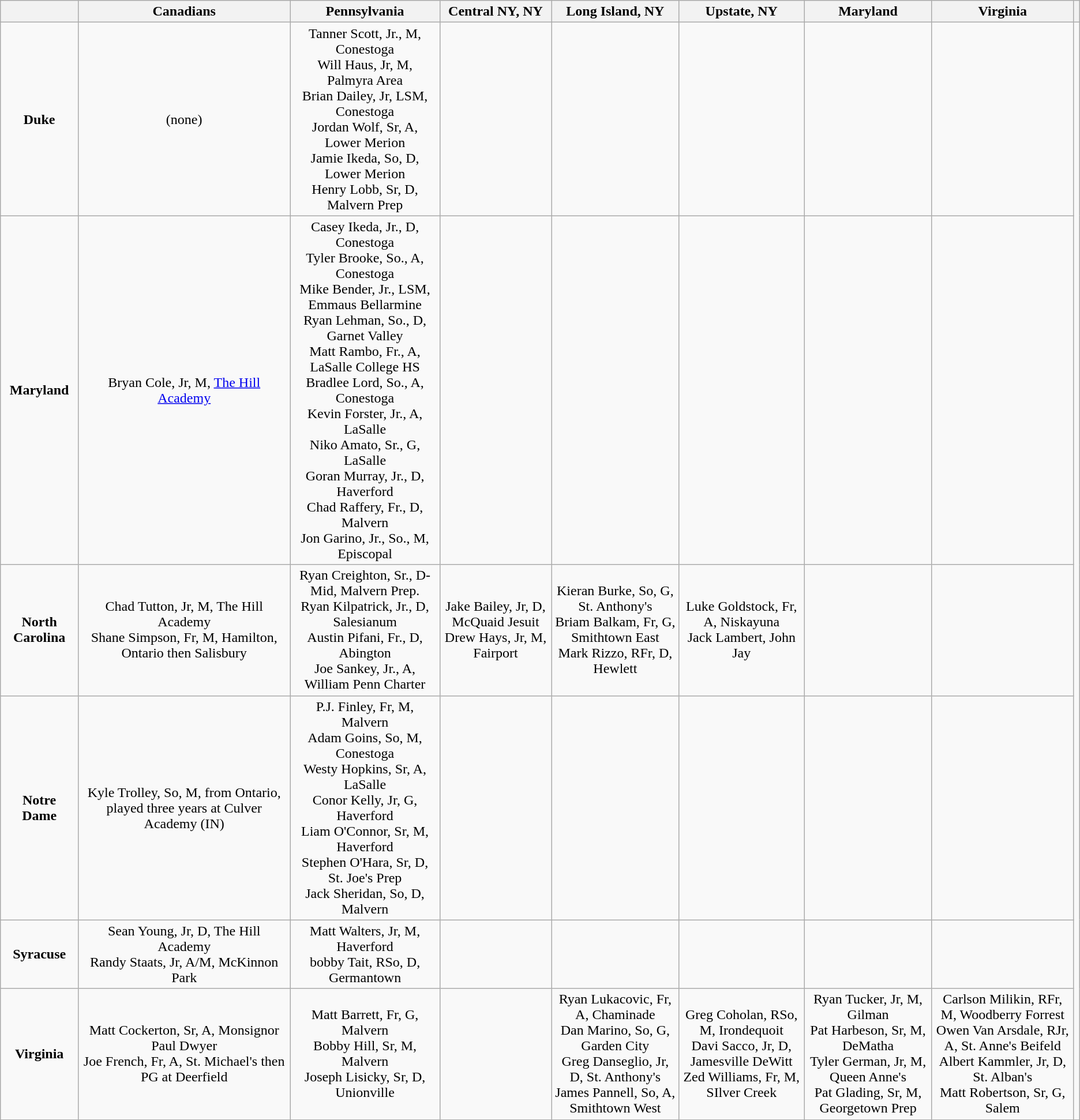<table class="wikitable" style="text-align:center">
<tr>
<th></th>
<th>Canadians</th>
<th>Pennsylvania</th>
<th>Central NY, NY</th>
<th>Long Island, NY</th>
<th>Upstate, NY</th>
<th>Maryland</th>
<th>Virginia</th>
<th></th>
</tr>
<tr>
<td><strong>Duke</strong></td>
<td>(none)</td>
<td>Tanner Scott, Jr., M, Conestoga<br>Will Haus, Jr, M, Palmyra Area<br>Brian Dailey, Jr, LSM, Conestoga<br>Jordan Wolf, Sr, A, Lower Merion<br>Jamie Ikeda, So, D, Lower Merion<br>Henry Lobb, Sr, D, Malvern Prep</td>
<td></td>
<td></td>
<td></td>
<td></td>
<td></td>
</tr>
<tr>
<td><strong>Maryland</strong></td>
<td>Bryan Cole, Jr, M, <a href='#'>The Hill Academy</a></td>
<td>Casey Ikeda, Jr., D, Conestoga<br>Tyler Brooke, So., A, Conestoga<br>Mike Bender, Jr., LSM, Emmaus Bellarmine<br>Ryan Lehman, So., D, Garnet Valley<br>Matt Rambo, Fr., A, LaSalle College HS<br>Bradlee Lord, So., A, Conestoga<br>Kevin Forster, Jr., A, LaSalle<br>Niko Amato, Sr., G, LaSalle<br>Goran Murray, Jr., D, Haverford<br>Chad Raffery, Fr., D, Malvern<br>Jon Garino, Jr., So., M, Episcopal</td>
<td></td>
<td></td>
<td></td>
<td></td>
<td></td>
</tr>
<tr>
<td><strong>North Carolina</strong></td>
<td>Chad Tutton, Jr, M, The Hill Academy<br>Shane Simpson, Fr, M, Hamilton, Ontario then Salisbury</td>
<td>Ryan Creighton, Sr., D-Mid, Malvern Prep.<br>Ryan Kilpatrick, Jr., D, Salesianum<br>Austin Pifani, Fr., D, Abington<br>Joe Sankey, Jr., A, William Penn Charter</td>
<td>Jake Bailey, Jr, D, McQuaid Jesuit<br>Drew Hays, Jr, M, Fairport</td>
<td>Kieran Burke, So, G, St. Anthony's<br>Briam Balkam, Fr, G, Smithtown East<br>Mark Rizzo, RFr, D, Hewlett</td>
<td>Luke Goldstock, Fr, A, Niskayuna<br>Jack Lambert, John Jay</td>
<td></td>
<td></td>
</tr>
<tr>
<td><strong>Notre Dame</strong></td>
<td>Kyle Trolley, So, M, from Ontario, played three years at Culver Academy (IN)</td>
<td>P.J. Finley, Fr, M, Malvern<br>Adam Goins, So, M, Conestoga<br>Westy Hopkins, Sr, A, LaSalle<br>Conor Kelly, Jr, G, Haverford<br>Liam O'Connor, Sr, M, Haverford<br>Stephen O'Hara, Sr, D, St. Joe's Prep<br>Jack Sheridan, So, D, Malvern</td>
<td></td>
<td></td>
<td></td>
<td></td>
<td></td>
</tr>
<tr>
<td><strong>Syracuse</strong></td>
<td>Sean Young, Jr, D, The Hill Academy<br>Randy Staats, Jr, A/M, McKinnon Park</td>
<td>Matt Walters, Jr, M, Haverford<br>bobby Tait, RSo, D, Germantown</td>
<td></td>
<td></td>
<td></td>
<td></td>
<td></td>
</tr>
<tr>
<td><strong>Virginia</strong></td>
<td>Matt Cockerton, Sr, A, Monsignor Paul Dwyer<br>Joe French, Fr, A, St. Michael's then PG at Deerfield</td>
<td>Matt Barrett, Fr, G, Malvern<br>Bobby Hill, Sr, M, Malvern<br>Joseph Lisicky, Sr, D, Unionville</td>
<td></td>
<td>Ryan Lukacovic, Fr, A, Chaminade<br>Dan Marino, So, G, Garden City<br>Greg Danseglio, Jr, D, St. Anthony's<br>James Pannell, So, A, Smithtown West</td>
<td>Greg Coholan, RSo, M, Irondequoit<br>Davi Sacco, Jr, D, Jamesville DeWitt<br>Zed Williams, Fr, M, SIlver Creek</td>
<td>Ryan Tucker, Jr, M, Gilman<br>Pat Harbeson, Sr, M, DeMatha<br>Tyler German, Jr, M, Queen Anne's<br>Pat Glading, Sr, M, Georgetown Prep</td>
<td>Carlson Milikin, RFr, M, Woodberry Forrest<br>Owen Van Arsdale, RJr, A, St. Anne's Beifeld<br>Albert Kammler, Jr, D, St. Alban's<br>Matt Robertson, Sr, G, Salem</td>
</tr>
</table>
